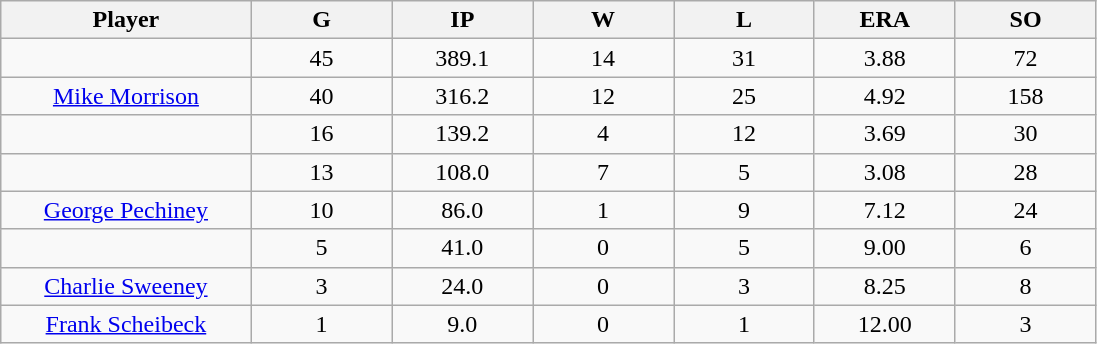<table class="wikitable sortable">
<tr>
<th bgcolor="#DDDDFF" width="16%">Player</th>
<th bgcolor="#DDDDFF" width="9%">G</th>
<th bgcolor="#DDDDFF" width="9%">IP</th>
<th bgcolor="#DDDDFF" width="9%">W</th>
<th bgcolor="#DDDDFF" width="9%">L</th>
<th bgcolor="#DDDDFF" width="9%">ERA</th>
<th bgcolor="#DDDDFF" width="9%">SO</th>
</tr>
<tr align="center">
<td></td>
<td>45</td>
<td>389.1</td>
<td>14</td>
<td>31</td>
<td>3.88</td>
<td>72</td>
</tr>
<tr align="center">
<td><a href='#'>Mike Morrison</a></td>
<td>40</td>
<td>316.2</td>
<td>12</td>
<td>25</td>
<td>4.92</td>
<td>158</td>
</tr>
<tr align=center>
<td></td>
<td>16</td>
<td>139.2</td>
<td>4</td>
<td>12</td>
<td>3.69</td>
<td>30</td>
</tr>
<tr align="center">
<td></td>
<td>13</td>
<td>108.0</td>
<td>7</td>
<td>5</td>
<td>3.08</td>
<td>28</td>
</tr>
<tr align="center">
<td><a href='#'>George Pechiney</a></td>
<td>10</td>
<td>86.0</td>
<td>1</td>
<td>9</td>
<td>7.12</td>
<td>24</td>
</tr>
<tr align=center>
<td></td>
<td>5</td>
<td>41.0</td>
<td>0</td>
<td>5</td>
<td>9.00</td>
<td>6</td>
</tr>
<tr align="center">
<td><a href='#'>Charlie Sweeney</a></td>
<td>3</td>
<td>24.0</td>
<td>0</td>
<td>3</td>
<td>8.25</td>
<td>8</td>
</tr>
<tr align=center>
<td><a href='#'>Frank Scheibeck</a></td>
<td>1</td>
<td>9.0</td>
<td>0</td>
<td>1</td>
<td>12.00</td>
<td>3</td>
</tr>
</table>
